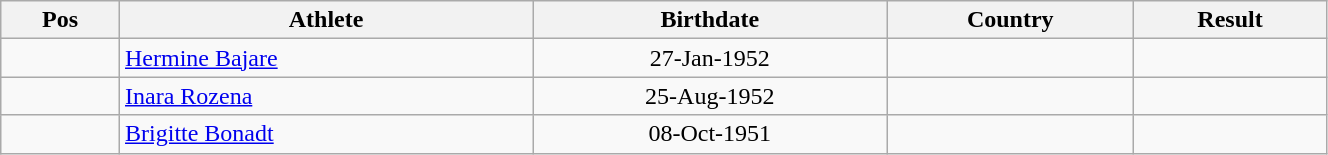<table class="wikitable"  style="text-align:center; width:70%;">
<tr>
<th>Pos</th>
<th>Athlete</th>
<th>Birthdate</th>
<th>Country</th>
<th>Result</th>
</tr>
<tr>
<td align=center></td>
<td align=left><a href='#'>Hermine Bajare</a></td>
<td>27-Jan-1952</td>
<td align=left></td>
<td></td>
</tr>
<tr>
<td align=center></td>
<td align=left><a href='#'>Inara Rozena</a></td>
<td>25-Aug-1952</td>
<td align=left></td>
<td></td>
</tr>
<tr>
<td align=center></td>
<td align=left><a href='#'>Brigitte Bonadt</a></td>
<td>08-Oct-1951</td>
<td align=left></td>
<td></td>
</tr>
</table>
